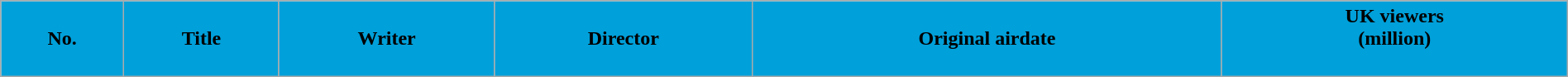<table class="wikitable plainrowheaders" style="width:100%;">
<tr>
<th style="background-color: #00A0DA;">No.</th>
<th style="background-color: #00A0DA;">Title</th>
<th style="background-color: #00A0DA;">Writer</th>
<th style="background-color: #00A0DA;">Director</th>
<th style="background-color: #00A0DA;">Original airdate</th>
<th style="background-color: #00A0DA;">UK viewers<br>(million)<br><br>

</th>
</tr>
</table>
